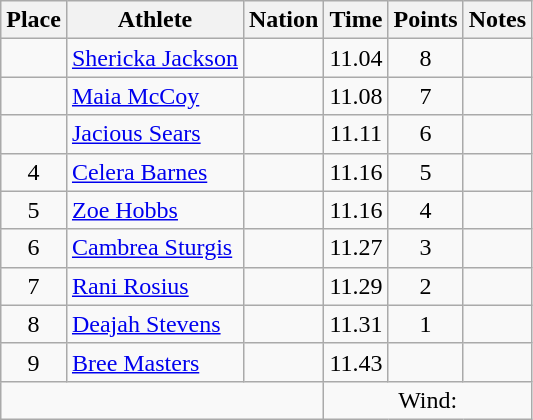<table class="wikitable mw-datatable sortable" style="text-align:center;">
<tr>
<th scope="col">Place</th>
<th scope="col">Athlete</th>
<th scope="col">Nation</th>
<th scope="col">Time</th>
<th scope="col">Points</th>
<th scope="col">Notes</th>
</tr>
<tr>
<td></td>
<td align="left"><a href='#'>Shericka Jackson</a></td>
<td align="left"></td>
<td>11.04</td>
<td>8</td>
<td></td>
</tr>
<tr>
<td></td>
<td align="left"><a href='#'>Maia McCoy</a></td>
<td align="left"></td>
<td>11.08</td>
<td>7</td>
<td></td>
</tr>
<tr>
<td></td>
<td align="left"><a href='#'>Jacious Sears</a></td>
<td align="left"></td>
<td>11.11</td>
<td>6</td>
<td></td>
</tr>
<tr>
<td>4</td>
<td align="left"><a href='#'>Celera Barnes</a></td>
<td align="left"></td>
<td>11.16 </td>
<td>5</td>
<td></td>
</tr>
<tr>
<td>5</td>
<td align="left"><a href='#'>Zoe Hobbs</a></td>
<td align="left"></td>
<td>11.16 </td>
<td>4</td>
<td></td>
</tr>
<tr>
<td>6</td>
<td align="left"><a href='#'>Cambrea Sturgis</a></td>
<td align="left"></td>
<td>11.27</td>
<td>3</td>
<td></td>
</tr>
<tr>
<td>7</td>
<td align="left"><a href='#'>Rani Rosius</a></td>
<td align="left"></td>
<td>11.29</td>
<td>2</td>
<td></td>
</tr>
<tr>
<td>8</td>
<td align="left"><a href='#'>Deajah Stevens</a></td>
<td align="left"></td>
<td>11.31</td>
<td>1</td>
<td></td>
</tr>
<tr>
<td>9</td>
<td align="left"><a href='#'>Bree Masters</a></td>
<td align="left"></td>
<td>11.43</td>
<td></td>
<td></td>
</tr>
<tr class="sortbottom">
<td colspan="3"></td>
<td colspan="3">Wind: </td>
</tr>
</table>
